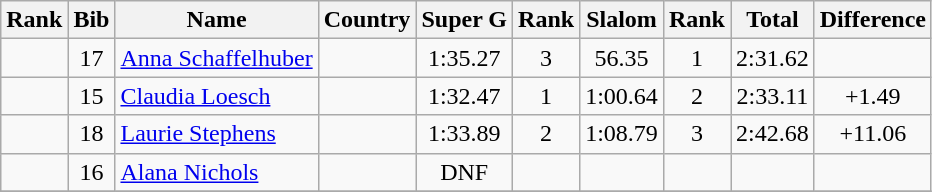<table class="wikitable sortable" style="text-align:center">
<tr>
<th>Rank</th>
<th>Bib</th>
<th>Name</th>
<th>Country</th>
<th>Super G</th>
<th>Rank</th>
<th>Slalom</th>
<th>Rank</th>
<th>Total</th>
<th>Difference</th>
</tr>
<tr>
<td></td>
<td>17</td>
<td align=left><a href='#'>Anna Schaffelhuber</a></td>
<td align=left></td>
<td>1:35.27</td>
<td>3</td>
<td>56.35</td>
<td>1</td>
<td>2:31.62</td>
<td></td>
</tr>
<tr>
<td></td>
<td>15</td>
<td align=left><a href='#'>Claudia Loesch</a></td>
<td align=left></td>
<td>1:32.47</td>
<td>1</td>
<td>1:00.64</td>
<td>2</td>
<td>2:33.11</td>
<td>+1.49</td>
</tr>
<tr>
<td></td>
<td>18</td>
<td align=left><a href='#'>Laurie Stephens</a></td>
<td align=left></td>
<td>1:33.89</td>
<td>2</td>
<td>1:08.79</td>
<td>3</td>
<td>2:42.68</td>
<td>+11.06</td>
</tr>
<tr>
<td></td>
<td>16</td>
<td align=left><a href='#'>Alana Nichols</a></td>
<td align=left></td>
<td>DNF</td>
<td></td>
<td></td>
<td></td>
<td></td>
<td></td>
</tr>
<tr>
</tr>
</table>
